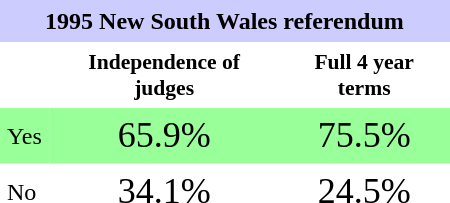<table class="toccolours" align="right" cellpadding="5" cellspacing="0" style="margin: .4em;" width="300">
<tr>
<td colspan=6 align=center></td>
</tr>
<tr bgcolor="#ccccff">
<td colspan="6" align="center"><strong>1995 New South Wales referendum</strong></td>
</tr>
<tr style="font-size: 90%;">
<th align="left"></th>
<th align="center">Independence of judges</th>
<th align="center">Full 4 year terms</th>
</tr>
<tr bgcolor="#9F9">
<td>Yes</td>
<td align="center" style="font-size: 150%;">65.9%</td>
<td align="center" style="font-size: 150%;">75.5%</td>
</tr>
<tr>
<td>No</td>
<td align="center" style="font-size: 150%">34.1%</td>
<td align="center" style="font-size: 150%">24.5%</td>
</tr>
</table>
